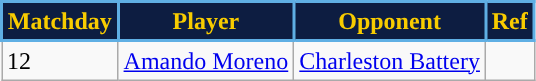<table class=wikitable>
<tr>
<th style="background:#0D1D41; color:#F8CC00; border:2px solid #5FAFE4;">Matchday</th>
<th style="background:#0D1D41; color:#F8CC00; border:2px solid #5FAFE4;">Player</th>
<th style="background:#0D1D41; color:#F8CC00; border:2px solid #5FAFE4;">Opponent</th>
<th style="background:#0D1D41; color:#F8CC00; border:2px solid #5FAFE4;">Ref</th>
</tr>
<tr>
<td>12</td>
<td> <a href='#'>Amando Moreno</a></td>
<td><a href='#'>Charleston Battery</a></td>
<td rowspan=2 style="text-align:center"></td>
</tr>
</table>
